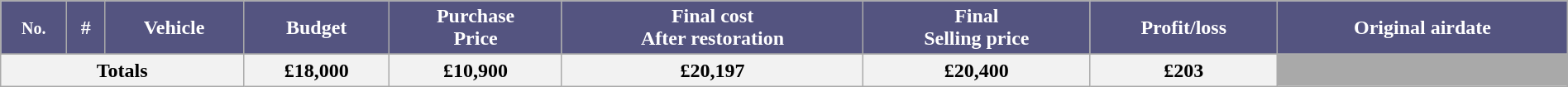<table class="wikitable plainrowheaders" style="width: 100%; margin-right: 0;">
<tr style="color:white">
<th style="background:#545480; "><small>No.</small></th>
<th style="background:#545480; ">#</th>
<th style="background:#545480; ">Vehicle</th>
<th style="background:#545480; ">Budget</th>
<th style="background:#545480; ">Purchase<br>Price</th>
<th style="background:#545480; ">Final cost<br>After restoration</th>
<th style="background:#545480; ">Final<br>Selling price</th>
<th style="background:#545480; ">Profit/loss</th>
<th style="background:#545480; ">Original airdate</th>
</tr>
<tr>
</tr>
<tr>
<th colspan="3;">Totals</th>
<th>£18,000</th>
<th>£10,900</th>
<th>£20,197</th>
<th>£20,400</th>
<th>£203</th>
<th colspan="1" style="background:darkgrey;"></th>
</tr>
</table>
